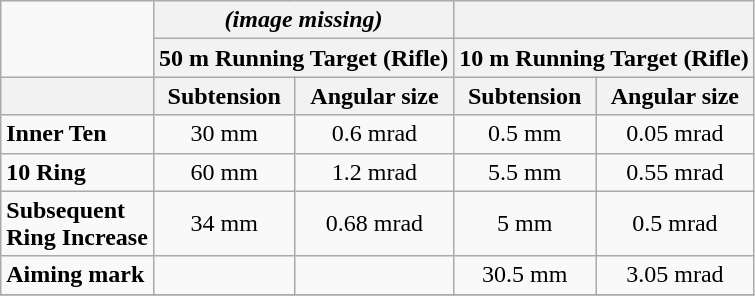<table class="wikitable">
<tr>
<td rowspan="2" style="text-align: center;"></td>
<th colspan="2" style="text-align: center;"><em>(image missing)</em></th>
<th colspan="2" style="text-align: center;"></th>
</tr>
<tr>
<th colspan="2" style="text-align: center;">50 m Running Target (Rifle)</th>
<th colspan="2" style="text-align: center;">10 m Running Target (Rifle)</th>
</tr>
<tr>
<th></th>
<th>Subtension</th>
<th>Angular size</th>
<th>Subtension</th>
<th>Angular size</th>
</tr>
<tr>
<td><strong>Inner Ten</strong></td>
<td style="text-align: center;">30 mm</td>
<td style="text-align: center;">0.6 mrad</td>
<td style="text-align: center;">0.5 mm</td>
<td style="text-align: center;">0.05 mrad</td>
</tr>
<tr>
<td><strong>10 Ring</strong></td>
<td style="text-align: center;">60 mm</td>
<td style="text-align: center;">1.2 mrad</td>
<td style="text-align: center;">5.5 mm</td>
<td style="text-align: center;">0.55 mrad</td>
</tr>
<tr>
<td><strong>Subsequent <br>Ring Increase</strong></td>
<td style="text-align: center;">34 mm</td>
<td style="text-align: center;">0.68 mrad</td>
<td style="text-align: center;">5 mm</td>
<td style="text-align: center;">0.5 mrad</td>
</tr>
<tr>
<td><strong>Aiming mark</strong></td>
<td style="text-align: center;"></td>
<td style="text-align: center;"></td>
<td style="text-align: center;">30.5 mm</td>
<td style="text-align: center;">3.05 mrad</td>
</tr>
<tr>
</tr>
</table>
